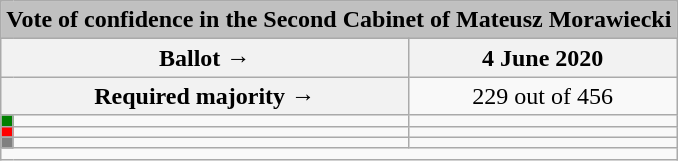<table class="wikitable" style="text-align:center;">
<tr>
<td colspan="3" align="center" bgcolor="#C0C0C0"><strong>Vote of confidence in the Second Cabinet of Mateusz Morawiecki</strong></td>
</tr>
<tr>
<th colspan="2" style="width:150px;">Ballot →</th>
<th>4 June 2020</th>
</tr>
<tr>
<th colspan="2">Required majority →</th>
<td>229 out of 456 </td>
</tr>
<tr>
<th style="background:green;"></th>
<td style="text-align:left;"></td>
<td></td>
</tr>
<tr>
<th style="width:1px; background:red;"></th>
<td style="text-align:left;"></td>
<td></td>
</tr>
<tr>
<th style="width:1px; background:gray;"></th>
<td style="text-align:left;"></td>
<td></td>
</tr>
<tr>
<td style="text-align:left;" colspan=3></td>
</tr>
</table>
